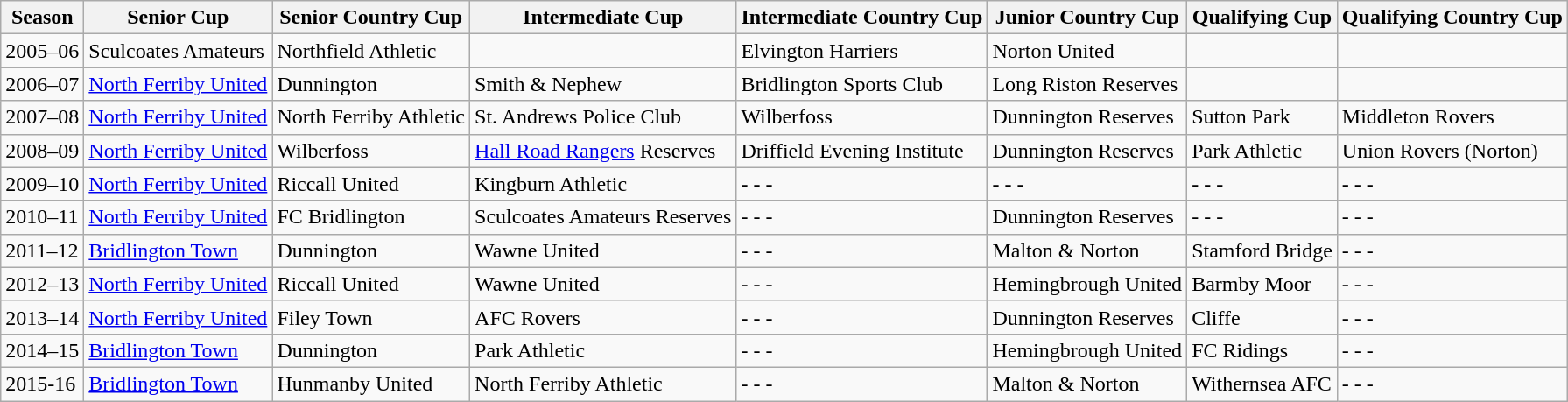<table class="wikitable" style="textalign-center">
<tr>
<th>Season</th>
<th>Senior Cup</th>
<th>Senior Country Cup</th>
<th>Intermediate Cup</th>
<th>Intermediate Country Cup</th>
<th>Junior Country Cup</th>
<th>Qualifying Cup</th>
<th>Qualifying Country Cup</th>
</tr>
<tr>
<td>2005–06</td>
<td>Sculcoates Amateurs</td>
<td>Northfield Athletic</td>
<td></td>
<td>Elvington Harriers</td>
<td>Norton United</td>
<td></td>
<td></td>
</tr>
<tr>
<td>2006–07</td>
<td><a href='#'>North Ferriby United</a></td>
<td>Dunnington</td>
<td>Smith & Nephew</td>
<td>Bridlington Sports Club</td>
<td>Long Riston Reserves</td>
<td></td>
<td></td>
</tr>
<tr>
<td>2007–08</td>
<td><a href='#'>North Ferriby United</a></td>
<td>North Ferriby Athletic</td>
<td>St. Andrews Police Club</td>
<td>Wilberfoss</td>
<td>Dunnington Reserves</td>
<td>Sutton Park</td>
<td>Middleton Rovers</td>
</tr>
<tr>
<td>2008–09</td>
<td><a href='#'>North Ferriby United</a></td>
<td>Wilberfoss</td>
<td><a href='#'>Hall Road Rangers</a> Reserves</td>
<td>Driffield Evening Institute</td>
<td>Dunnington Reserves</td>
<td>Park Athletic</td>
<td>Union Rovers (Norton)</td>
</tr>
<tr>
<td>2009–10</td>
<td><a href='#'>North Ferriby United</a></td>
<td>Riccall United</td>
<td>Kingburn Athletic</td>
<td>- - -</td>
<td>- - -</td>
<td>- - -</td>
<td>- - -</td>
</tr>
<tr>
<td>2010–11</td>
<td><a href='#'>North Ferriby United</a></td>
<td>FC Bridlington</td>
<td>Sculcoates Amateurs Reserves</td>
<td>- - -</td>
<td>Dunnington Reserves</td>
<td>- - -</td>
<td>- - -</td>
</tr>
<tr>
<td>2011–12</td>
<td><a href='#'>Bridlington Town</a></td>
<td>Dunnington</td>
<td>Wawne United</td>
<td>- - -</td>
<td>Malton & Norton</td>
<td>Stamford Bridge</td>
<td>- - -</td>
</tr>
<tr>
<td>2012–13</td>
<td><a href='#'>North Ferriby United</a></td>
<td>Riccall United</td>
<td>Wawne United</td>
<td>- - -</td>
<td>Hemingbrough United</td>
<td>Barmby Moor</td>
<td>- - -</td>
</tr>
<tr>
<td>2013–14</td>
<td><a href='#'>North Ferriby United</a></td>
<td>Filey Town</td>
<td>AFC Rovers</td>
<td>- - -</td>
<td>Dunnington Reserves</td>
<td>Cliffe</td>
<td>- - -</td>
</tr>
<tr>
<td>2014–15</td>
<td><a href='#'>Bridlington Town</a></td>
<td>Dunnington</td>
<td>Park Athletic</td>
<td>- - -</td>
<td>Hemingbrough United</td>
<td>FC Ridings</td>
<td>- - -</td>
</tr>
<tr>
<td>2015-16</td>
<td><a href='#'>Bridlington Town</a></td>
<td>Hunmanby United</td>
<td>North Ferriby Athletic</td>
<td>- - -</td>
<td>Malton & Norton</td>
<td>Withernsea AFC</td>
<td>- - -</td>
</tr>
</table>
